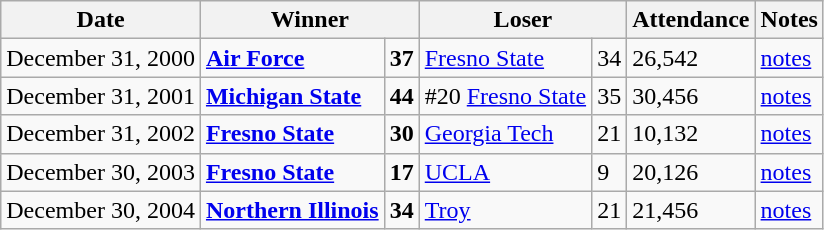<table class="wikitable">
<tr>
<th>Date</th>
<th colspan="2">Winner</th>
<th colspan="2">Loser</th>
<th>Attendance</th>
<th>Notes</th>
</tr>
<tr>
<td>December 31, 2000</td>
<td><strong><a href='#'>Air Force</a></strong></td>
<td><strong>37</strong></td>
<td><a href='#'>Fresno State</a></td>
<td>34</td>
<td>26,542</td>
<td><a href='#'>notes</a></td>
</tr>
<tr>
<td>December 31, 2001</td>
<td><strong><a href='#'>Michigan State</a></strong></td>
<td><strong>44</strong></td>
<td>#20 <a href='#'>Fresno State</a></td>
<td>35</td>
<td>30,456</td>
<td><a href='#'>notes</a></td>
</tr>
<tr>
<td>December 31, 2002</td>
<td><strong><a href='#'>Fresno State</a></strong></td>
<td><strong>30</strong></td>
<td><a href='#'>Georgia Tech</a></td>
<td>21</td>
<td>10,132</td>
<td><a href='#'>notes</a></td>
</tr>
<tr>
<td>December 30, 2003</td>
<td><strong><a href='#'>Fresno State</a></strong></td>
<td><strong>17</strong></td>
<td><a href='#'>UCLA</a></td>
<td>9</td>
<td>20,126</td>
<td><a href='#'>notes</a></td>
</tr>
<tr>
<td>December 30, 2004</td>
<td><strong><a href='#'>Northern Illinois</a></strong></td>
<td><strong>34</strong></td>
<td><a href='#'>Troy</a></td>
<td>21</td>
<td>21,456</td>
<td><a href='#'>notes</a></td>
</tr>
</table>
